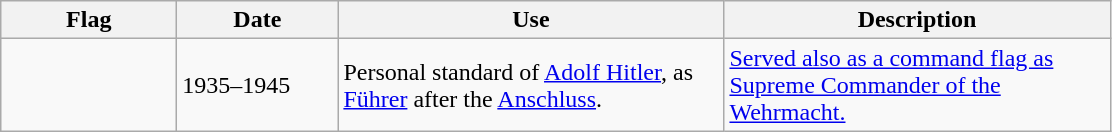<table class="wikitable">
<tr>
<th width="110">Flag</th>
<th width="100">Date</th>
<th width="250">Use</th>
<th width="250">Description</th>
</tr>
<tr>
<td></td>
<td>1935–1945</td>
<td>Personal standard of <a href='#'>Adolf Hitler</a>, as <a href='#'>Führer</a> after the <a href='#'>Anschluss</a>.</td>
<td><a href='#'>Served also as a command flag as Supreme Commander of the Wehrmacht.</a></td>
</tr>
</table>
